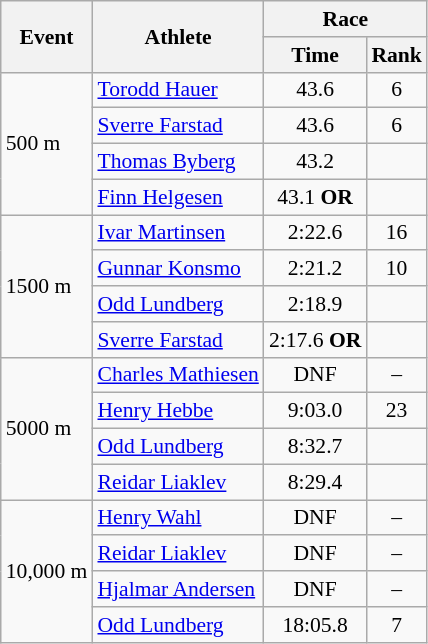<table class="wikitable" border="1" style="font-size:90%">
<tr>
<th rowspan=2>Event</th>
<th rowspan=2>Athlete</th>
<th colspan=2>Race</th>
</tr>
<tr>
<th>Time</th>
<th>Rank</th>
</tr>
<tr>
<td rowspan=4>500 m</td>
<td><a href='#'>Torodd Hauer</a></td>
<td align=center>43.6</td>
<td align=center>6</td>
</tr>
<tr>
<td><a href='#'>Sverre Farstad</a></td>
<td align=center>43.6</td>
<td align=center>6</td>
</tr>
<tr>
<td><a href='#'>Thomas Byberg</a></td>
<td align=center>43.2</td>
<td align=center></td>
</tr>
<tr>
<td><a href='#'>Finn Helgesen</a></td>
<td align=center>43.1 <strong>OR</strong></td>
<td align=center></td>
</tr>
<tr>
<td rowspan=4>1500 m</td>
<td><a href='#'>Ivar Martinsen</a></td>
<td align=center>2:22.6</td>
<td align=center>16</td>
</tr>
<tr>
<td><a href='#'>Gunnar Konsmo</a></td>
<td align=center>2:21.2</td>
<td align=center>10</td>
</tr>
<tr>
<td><a href='#'>Odd Lundberg</a></td>
<td align=center>2:18.9</td>
<td align=center></td>
</tr>
<tr>
<td><a href='#'>Sverre Farstad</a></td>
<td align=center>2:17.6 <strong>OR</strong></td>
<td align=center></td>
</tr>
<tr>
<td rowspan=4>5000 m</td>
<td><a href='#'>Charles Mathiesen</a></td>
<td align=center>DNF</td>
<td align=center>–</td>
</tr>
<tr>
<td><a href='#'>Henry Hebbe</a></td>
<td align=center>9:03.0</td>
<td align=center>23</td>
</tr>
<tr>
<td><a href='#'>Odd Lundberg</a></td>
<td align=center>8:32.7</td>
<td align=center></td>
</tr>
<tr>
<td><a href='#'>Reidar Liaklev</a></td>
<td align=center>8:29.4</td>
<td align=center></td>
</tr>
<tr>
<td rowspan=4>10,000 m</td>
<td><a href='#'>Henry Wahl</a></td>
<td align=center>DNF</td>
<td align=center>–</td>
</tr>
<tr>
<td><a href='#'>Reidar Liaklev</a></td>
<td align=center>DNF</td>
<td align=center>–</td>
</tr>
<tr>
<td><a href='#'>Hjalmar Andersen</a></td>
<td align=center>DNF</td>
<td align=center>–</td>
</tr>
<tr>
<td><a href='#'>Odd Lundberg</a></td>
<td align=center>18:05.8</td>
<td align=center>7</td>
</tr>
</table>
